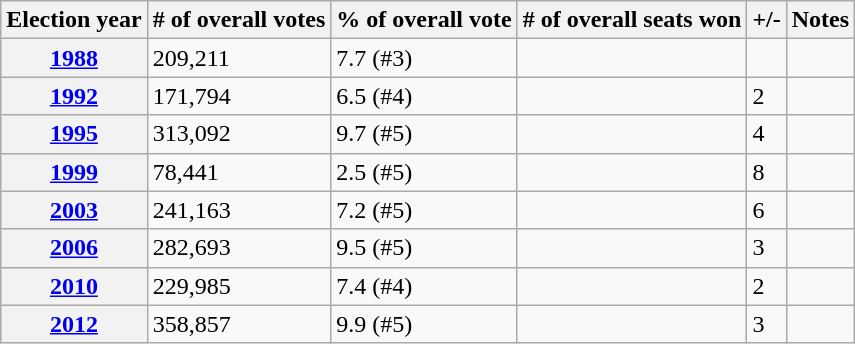<table class=wikitable>
<tr>
<th>Election year</th>
<th># of overall votes</th>
<th>% of overall vote</th>
<th># of overall seats won</th>
<th>+/-</th>
<th>Notes</th>
</tr>
<tr>
<th><a href='#'>1988</a></th>
<td>209,211</td>
<td>7.7 (#3)</td>
<td></td>
<td></td>
<td></td>
</tr>
<tr>
<th><a href='#'>1992</a></th>
<td>171,794</td>
<td>6.5 (#4)</td>
<td></td>
<td> 2</td>
<td></td>
</tr>
<tr>
<th><a href='#'>1995</a></th>
<td>313,092</td>
<td>9.7 (#5)</td>
<td></td>
<td> 4</td>
<td></td>
</tr>
<tr>
<th><a href='#'>1999</a></th>
<td>78,441</td>
<td>2.5 (#5)</td>
<td></td>
<td> 8</td>
<td></td>
</tr>
<tr>
<th><a href='#'>2003</a></th>
<td>241,163</td>
<td>7.2 (#5)</td>
<td></td>
<td> 6</td>
<td></td>
</tr>
<tr>
<th><a href='#'>2006</a></th>
<td>282,693</td>
<td>9.5 (#5)</td>
<td></td>
<td> 3</td>
<td></td>
</tr>
<tr>
<th><a href='#'>2010</a></th>
<td>229,985</td>
<td>7.4 (#4)</td>
<td></td>
<td> 2</td>
<td></td>
</tr>
<tr>
<th><a href='#'>2012</a></th>
<td>358,857</td>
<td>9.9 (#5)</td>
<td></td>
<td> 3</td>
<td></td>
</tr>
</table>
